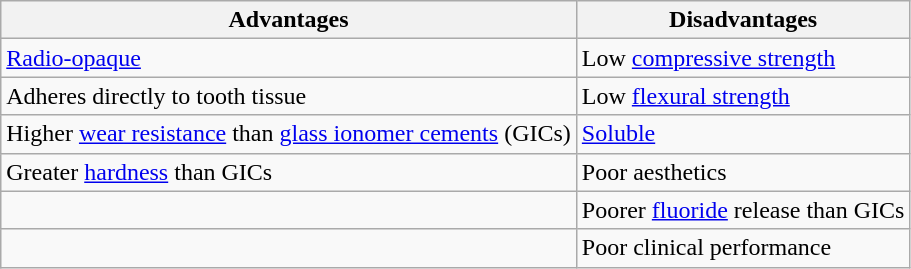<table class="wikitable">
<tr>
<th>Advantages</th>
<th>Disadvantages</th>
</tr>
<tr>
<td><a href='#'>Radio-opaque</a></td>
<td>Low <a href='#'>compressive strength</a></td>
</tr>
<tr>
<td>Adheres directly to tooth tissue</td>
<td>Low <a href='#'>flexural strength</a></td>
</tr>
<tr>
<td>Higher <a href='#'>wear resistance</a> than <a href='#'>glass ionomer cements</a> (GICs)</td>
<td><a href='#'>Soluble</a></td>
</tr>
<tr>
<td>Greater <a href='#'>hardness</a> than GICs</td>
<td>Poor aesthetics</td>
</tr>
<tr>
<td></td>
<td>Poorer <a href='#'>fluoride</a> release than GICs</td>
</tr>
<tr>
<td></td>
<td>Poor clinical performance</td>
</tr>
</table>
